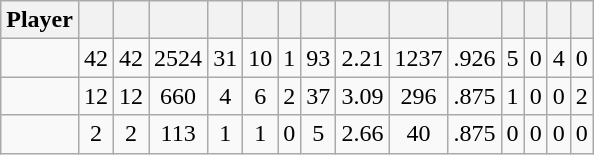<table class="wikitable sortable" style="text-align:center;">
<tr>
<th>Player</th>
<th></th>
<th></th>
<th></th>
<th></th>
<th></th>
<th></th>
<th></th>
<th></th>
<th></th>
<th></th>
<th></th>
<th></th>
<th></th>
<th></th>
</tr>
<tr>
<td></td>
<td>42</td>
<td>42</td>
<td>2524</td>
<td>31</td>
<td>10</td>
<td>1</td>
<td>93</td>
<td>2.21</td>
<td>1237</td>
<td>.926</td>
<td>5</td>
<td>0</td>
<td>4</td>
<td>0</td>
</tr>
<tr>
<td></td>
<td>12</td>
<td>12</td>
<td>660</td>
<td>4</td>
<td>6</td>
<td>2</td>
<td>37</td>
<td>3.09</td>
<td>296</td>
<td>.875</td>
<td>1</td>
<td>0</td>
<td>0</td>
<td>2</td>
</tr>
<tr>
<td></td>
<td>2</td>
<td>2</td>
<td>113</td>
<td>1</td>
<td>1</td>
<td>0</td>
<td>5</td>
<td>2.66</td>
<td>40</td>
<td>.875</td>
<td>0</td>
<td>0</td>
<td>0</td>
<td>0</td>
</tr>
</table>
